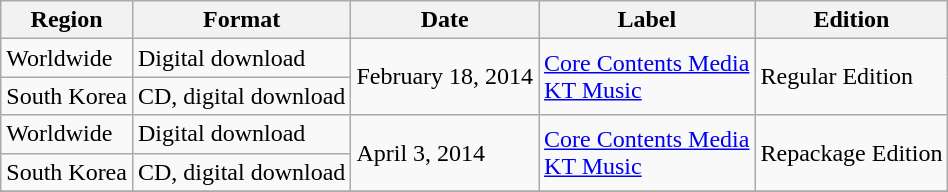<table class="wikitable">
<tr>
<th>Region</th>
<th>Format</th>
<th>Date</th>
<th>Label</th>
<th>Edition</th>
</tr>
<tr>
<td>Worldwide</td>
<td>Digital download</td>
<td rowspan="2">February 18, 2014</td>
<td rowspan="2"><a href='#'>Core Contents Media</a><br><a href='#'>KT Music</a></td>
<td rowspan="2">Regular Edition</td>
</tr>
<tr>
<td>South Korea</td>
<td>CD, digital download</td>
</tr>
<tr>
<td>Worldwide</td>
<td>Digital download</td>
<td rowspan="2">April 3, 2014</td>
<td rowspan="2"><a href='#'>Core Contents Media</a><br><a href='#'>KT Music</a></td>
<td rowspan="2">Repackage Edition</td>
</tr>
<tr>
<td>South Korea</td>
<td>CD, digital download</td>
</tr>
<tr>
</tr>
</table>
